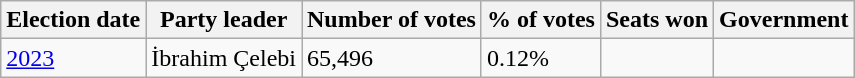<table class="wikitable">
<tr>
<th>Election date</th>
<th>Party leader</th>
<th>Number of votes</th>
<th>% of votes</th>
<th>Seats won</th>
<th>Government</th>
</tr>
<tr>
<td><a href='#'>2023</a></td>
<td>İbrahim Çelebi</td>
<td>65,496</td>
<td>0.12%</td>
<td></td>
<td></td>
</tr>
</table>
